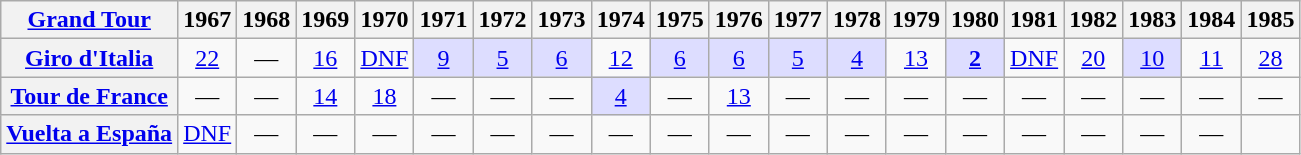<table class="wikitable plainrowheaders">
<tr>
<th scope="col"><a href='#'>Grand Tour</a></th>
<th scope="col">1967</th>
<th scope="col">1968</th>
<th scope="col">1969</th>
<th scope="col">1970</th>
<th scope="col">1971</th>
<th scope="col">1972</th>
<th scope="col">1973</th>
<th scope="col">1974</th>
<th scope="col">1975</th>
<th scope="col">1976</th>
<th scope="col">1977</th>
<th scope="col">1978</th>
<th scope="col">1979</th>
<th scope="col">1980</th>
<th scope="col">1981</th>
<th scope="col">1982</th>
<th scope="col">1983</th>
<th scope="col">1984</th>
<th scope="col">1985</th>
</tr>
<tr style="text-align:center;">
<th scope="row"> <a href='#'>Giro d'Italia</a></th>
<td><a href='#'>22</a></td>
<td>—</td>
<td><a href='#'>16</a></td>
<td><a href='#'>DNF</a></td>
<td style="background:#ddf;"><a href='#'>9</a></td>
<td style="background:#ddf;"><a href='#'>5</a></td>
<td style="background:#ddf;"><a href='#'>6</a></td>
<td><a href='#'>12</a></td>
<td style="background:#ddf;"><a href='#'>6</a></td>
<td style="background:#ddf;"><a href='#'>6</a></td>
<td style="background:#ddf;"><a href='#'>5</a></td>
<td style="background:#ddf;"><a href='#'>4</a></td>
<td><a href='#'>13</a></td>
<td style="background:#ddf;"><a href='#'><strong>2</strong></a></td>
<td><a href='#'>DNF</a></td>
<td><a href='#'>20</a></td>
<td style="background:#ddf;"><a href='#'>10</a></td>
<td><a href='#'>11</a></td>
<td><a href='#'>28</a></td>
</tr>
<tr style="text-align:center;">
<th scope="row"> <a href='#'>Tour de France</a></th>
<td>—</td>
<td>—</td>
<td><a href='#'>14</a></td>
<td><a href='#'>18</a></td>
<td>—</td>
<td>—</td>
<td>—</td>
<td style="background:#ddf;"><a href='#'>4</a></td>
<td>—</td>
<td><a href='#'>13</a></td>
<td>—</td>
<td>—</td>
<td>—</td>
<td>—</td>
<td>—</td>
<td>—</td>
<td>—</td>
<td>—</td>
<td>—</td>
</tr>
<tr style="text-align:center;">
<th scope="row"> <a href='#'>Vuelta a España</a></th>
<td><a href='#'>DNF</a></td>
<td>—</td>
<td>—</td>
<td>—</td>
<td>—</td>
<td>—</td>
<td>—</td>
<td>—</td>
<td>—</td>
<td>—</td>
<td>—</td>
<td>—</td>
<td>—</td>
<td>—</td>
<td>—</td>
<td>—</td>
<td>—</td>
<td>—</td>
</tr>
</table>
